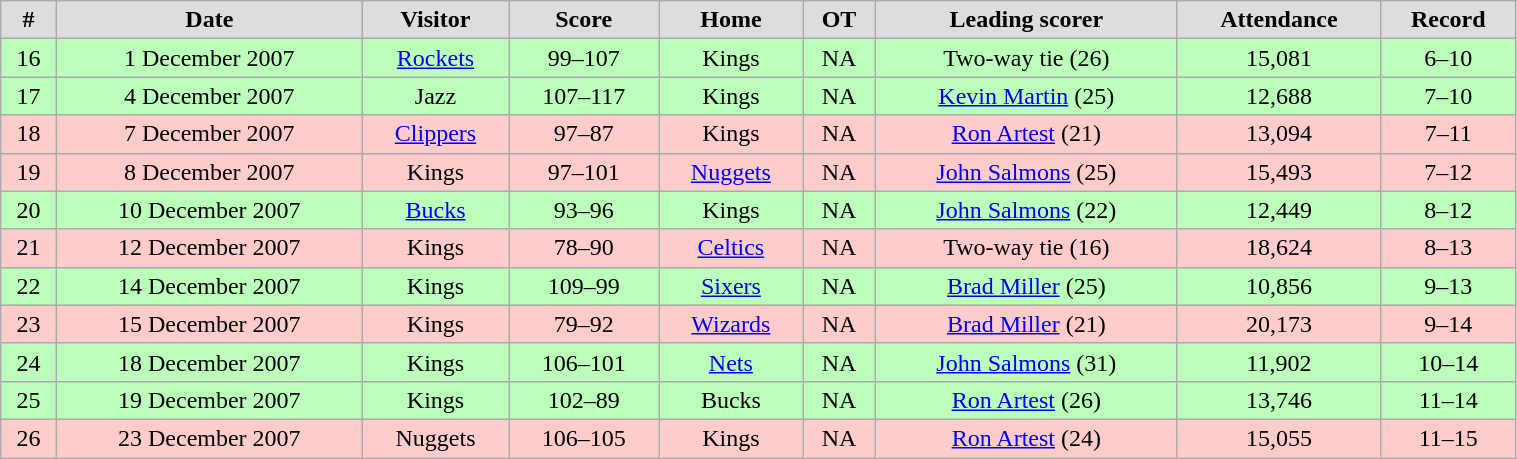<table class="wikitable" width="80%">
<tr align="center"  bgcolor="#dddddd">
<td><strong>#</strong></td>
<td><strong>Date</strong></td>
<td><strong>Visitor</strong></td>
<td><strong>Score</strong></td>
<td><strong>Home</strong></td>
<td><strong>OT</strong></td>
<td><strong>Leading scorer</strong></td>
<td><strong>Attendance</strong></td>
<td><strong>Record</strong></td>
</tr>
<tr align="center"  bgcolor="#bbffbb">
<td>16</td>
<td>1 December 2007</td>
<td><a href='#'>Rockets</a></td>
<td>99–107</td>
<td>Kings</td>
<td>NA</td>
<td>Two-way tie (26)</td>
<td>15,081</td>
<td>6–10</td>
</tr>
<tr align="center"  bgcolor="#bbffbb">
<td>17</td>
<td>4 December 2007</td>
<td>Jazz</td>
<td>107–117</td>
<td>Kings</td>
<td>NA</td>
<td><a href='#'>Kevin Martin</a> (25)</td>
<td>12,688</td>
<td>7–10</td>
</tr>
<tr align="center"  bgcolor="#ffcccc">
<td>18</td>
<td>7 December 2007</td>
<td><a href='#'>Clippers</a></td>
<td>97–87</td>
<td>Kings</td>
<td>NA</td>
<td><a href='#'>Ron Artest</a> (21)</td>
<td>13,094</td>
<td>7–11</td>
</tr>
<tr align="center"  bgcolor="#ffcccc">
<td>19</td>
<td>8 December 2007</td>
<td>Kings</td>
<td>97–101</td>
<td><a href='#'>Nuggets</a></td>
<td>NA</td>
<td><a href='#'>John Salmons</a> (25)</td>
<td>15,493</td>
<td>7–12</td>
</tr>
<tr align="center" bgcolor="#bbffbb">
<td>20</td>
<td>10 December 2007</td>
<td><a href='#'>Bucks</a></td>
<td>93–96</td>
<td>Kings</td>
<td>NA</td>
<td><a href='#'>John Salmons</a> (22)</td>
<td>12,449</td>
<td>8–12</td>
</tr>
<tr align="center" bgcolor="#ffcccc">
<td>21</td>
<td>12 December 2007</td>
<td>Kings</td>
<td>78–90</td>
<td><a href='#'>Celtics</a></td>
<td>NA</td>
<td>Two-way tie (16)</td>
<td>18,624</td>
<td>8–13</td>
</tr>
<tr align="center"  bgcolor="#bbffbb">
<td>22</td>
<td>14 December 2007</td>
<td>Kings</td>
<td>109–99</td>
<td><a href='#'>Sixers</a></td>
<td>NA</td>
<td><a href='#'>Brad Miller</a> (25)</td>
<td>10,856</td>
<td>9–13</td>
</tr>
<tr align="center"  bgcolor="#ffcccc">
<td>23</td>
<td>15 December 2007</td>
<td>Kings</td>
<td>79–92</td>
<td><a href='#'>Wizards</a></td>
<td>NA</td>
<td><a href='#'>Brad Miller</a> (21)</td>
<td>20,173</td>
<td>9–14</td>
</tr>
<tr align="center"  bgcolor="#bbffbb">
<td>24</td>
<td>18 December 2007</td>
<td>Kings</td>
<td>106–101</td>
<td><a href='#'>Nets</a></td>
<td>NA</td>
<td><a href='#'>John Salmons</a> (31)</td>
<td>11,902</td>
<td>10–14</td>
</tr>
<tr align="center"  bgcolor="#bbffbb">
<td>25</td>
<td>19 December 2007</td>
<td>Kings</td>
<td>102–89</td>
<td>Bucks</td>
<td>NA</td>
<td><a href='#'>Ron Artest</a> (26)</td>
<td>13,746</td>
<td>11–14</td>
</tr>
<tr align="center"  bgcolor="#ffcccc">
<td>26</td>
<td>23 December 2007</td>
<td>Nuggets</td>
<td>106–105</td>
<td>Kings</td>
<td>NA</td>
<td><a href='#'>Ron Artest</a> (24)</td>
<td>15,055</td>
<td>11–15</td>
</tr>
</table>
